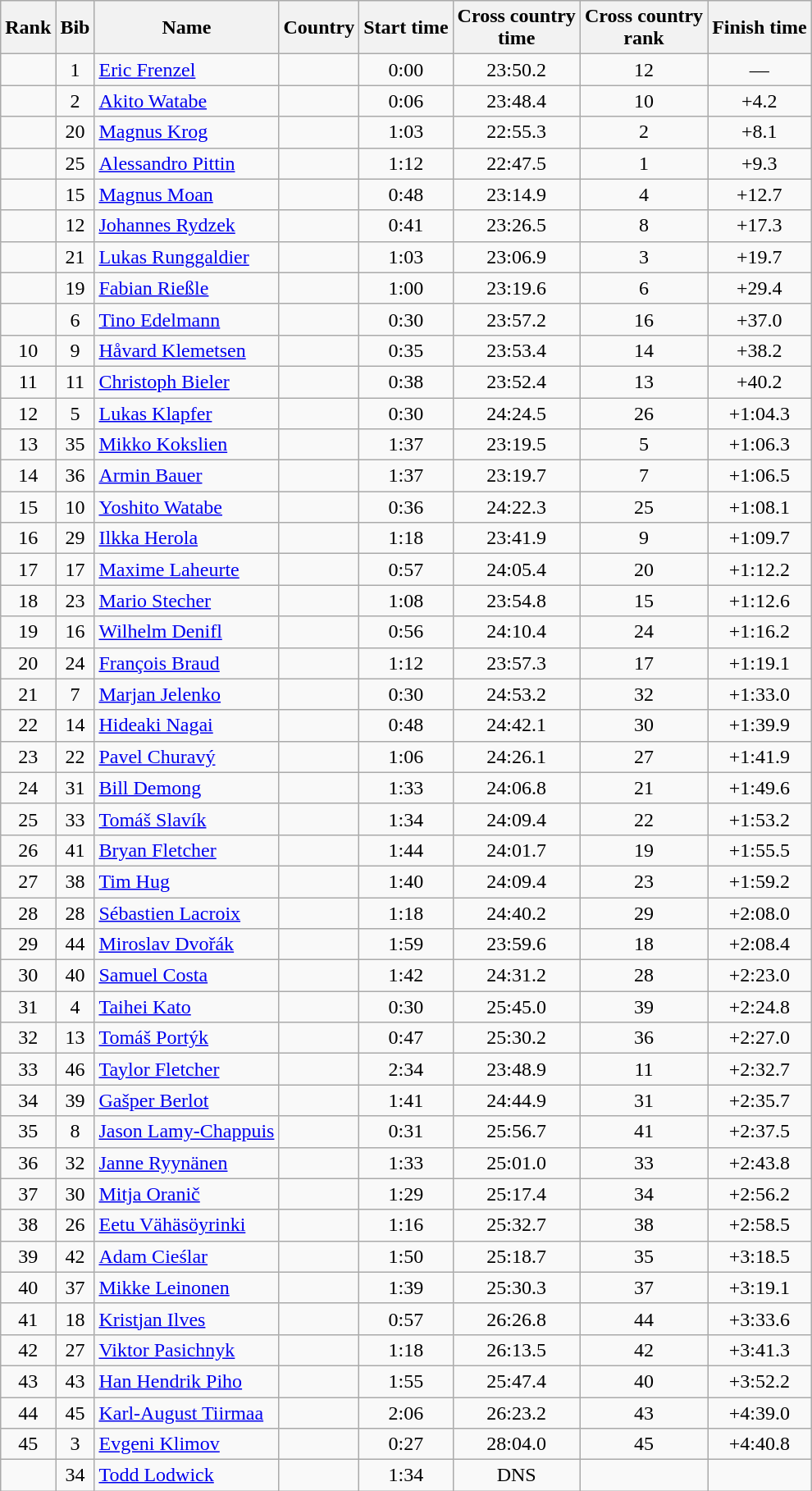<table class="wikitable sortable" style="text-align:center">
<tr>
<th>Rank</th>
<th>Bib</th>
<th>Name</th>
<th>Country</th>
<th>Start time</th>
<th>Cross country<br> time</th>
<th>Cross country <br>rank</th>
<th>Finish time</th>
</tr>
<tr>
<td></td>
<td>1</td>
<td align="left"><a href='#'>Eric Frenzel</a></td>
<td align="left"></td>
<td>0:00</td>
<td>23:50.2</td>
<td>12</td>
<td>—</td>
</tr>
<tr>
<td></td>
<td>2</td>
<td align="left"><a href='#'>Akito Watabe</a></td>
<td align="left"></td>
<td>0:06</td>
<td>23:48.4</td>
<td>10</td>
<td>+4.2</td>
</tr>
<tr>
<td></td>
<td>20</td>
<td align="left"><a href='#'>Magnus Krog</a></td>
<td align="left"></td>
<td>1:03</td>
<td>22:55.3</td>
<td>2</td>
<td>+8.1</td>
</tr>
<tr>
<td></td>
<td>25</td>
<td align="left"><a href='#'>Alessandro Pittin</a></td>
<td align="left"></td>
<td>1:12</td>
<td>22:47.5</td>
<td>1</td>
<td>+9.3</td>
</tr>
<tr>
<td></td>
<td>15</td>
<td align="left"><a href='#'>Magnus Moan</a></td>
<td align="left"></td>
<td>0:48</td>
<td>23:14.9</td>
<td>4</td>
<td>+12.7</td>
</tr>
<tr>
<td></td>
<td>12</td>
<td align="left"><a href='#'>Johannes Rydzek</a></td>
<td align="left"></td>
<td>0:41</td>
<td>23:26.5</td>
<td>8</td>
<td>+17.3</td>
</tr>
<tr>
<td></td>
<td>21</td>
<td align="left"><a href='#'>Lukas Runggaldier</a></td>
<td align="left"></td>
<td>1:03</td>
<td>23:06.9</td>
<td>3</td>
<td>+19.7</td>
</tr>
<tr>
<td></td>
<td>19</td>
<td align="left"><a href='#'>Fabian Rießle</a></td>
<td align="left"></td>
<td>1:00</td>
<td>23:19.6</td>
<td>6</td>
<td>+29.4</td>
</tr>
<tr>
<td></td>
<td>6</td>
<td align="left"><a href='#'>Tino Edelmann</a></td>
<td align="left"></td>
<td>0:30</td>
<td>23:57.2</td>
<td>16</td>
<td>+37.0</td>
</tr>
<tr>
<td>10</td>
<td>9</td>
<td align="left"><a href='#'>Håvard Klemetsen</a></td>
<td align="left"></td>
<td>0:35</td>
<td>23:53.4</td>
<td>14</td>
<td>+38.2</td>
</tr>
<tr>
<td>11</td>
<td>11</td>
<td align="left"><a href='#'>Christoph Bieler</a></td>
<td align="left"></td>
<td>0:38</td>
<td>23:52.4</td>
<td>13</td>
<td>+40.2</td>
</tr>
<tr>
<td>12</td>
<td>5</td>
<td align="left"><a href='#'>Lukas Klapfer</a></td>
<td align="left"></td>
<td>0:30</td>
<td>24:24.5</td>
<td>26</td>
<td>+1:04.3</td>
</tr>
<tr>
<td>13</td>
<td>35</td>
<td align="left"><a href='#'>Mikko Kokslien</a></td>
<td align="left"></td>
<td>1:37</td>
<td>23:19.5</td>
<td>5</td>
<td>+1:06.3</td>
</tr>
<tr>
<td>14</td>
<td>36</td>
<td align="left"><a href='#'>Armin Bauer</a></td>
<td align="left"></td>
<td>1:37</td>
<td>23:19.7</td>
<td>7</td>
<td>+1:06.5</td>
</tr>
<tr>
<td>15</td>
<td>10</td>
<td align="left"><a href='#'>Yoshito Watabe</a></td>
<td align="left"></td>
<td>0:36</td>
<td>24:22.3</td>
<td>25</td>
<td>+1:08.1</td>
</tr>
<tr>
<td>16</td>
<td>29</td>
<td align="left"><a href='#'>Ilkka Herola</a></td>
<td align="left"></td>
<td>1:18</td>
<td>23:41.9</td>
<td>9</td>
<td>+1:09.7</td>
</tr>
<tr>
<td>17</td>
<td>17</td>
<td align="left"><a href='#'>Maxime Laheurte</a></td>
<td align="left"></td>
<td>0:57</td>
<td>24:05.4</td>
<td>20</td>
<td>+1:12.2</td>
</tr>
<tr>
<td>18</td>
<td>23</td>
<td align="left"><a href='#'>Mario Stecher</a></td>
<td align="left"></td>
<td>1:08</td>
<td>23:54.8</td>
<td>15</td>
<td>+1:12.6</td>
</tr>
<tr>
<td>19</td>
<td>16</td>
<td align="left"><a href='#'>Wilhelm Denifl</a></td>
<td align="left"></td>
<td>0:56</td>
<td>24:10.4</td>
<td>24</td>
<td>+1:16.2</td>
</tr>
<tr>
<td>20</td>
<td>24</td>
<td align="left"><a href='#'>François Braud</a></td>
<td align="left"></td>
<td>1:12</td>
<td>23:57.3</td>
<td>17</td>
<td>+1:19.1</td>
</tr>
<tr>
<td>21</td>
<td>7</td>
<td align="left"><a href='#'>Marjan Jelenko</a></td>
<td align="left"></td>
<td>0:30</td>
<td>24:53.2</td>
<td>32</td>
<td>+1:33.0</td>
</tr>
<tr>
<td>22</td>
<td>14</td>
<td align="left"><a href='#'>Hideaki Nagai</a></td>
<td align="left"></td>
<td>0:48</td>
<td>24:42.1</td>
<td>30</td>
<td>+1:39.9</td>
</tr>
<tr>
<td>23</td>
<td>22</td>
<td align="left"><a href='#'>Pavel Churavý</a></td>
<td align="left"></td>
<td>1:06</td>
<td>24:26.1</td>
<td>27</td>
<td>+1:41.9</td>
</tr>
<tr>
<td>24</td>
<td>31</td>
<td align="left"><a href='#'>Bill Demong</a></td>
<td align="left"></td>
<td>1:33</td>
<td>24:06.8</td>
<td>21</td>
<td>+1:49.6</td>
</tr>
<tr>
<td>25</td>
<td>33</td>
<td align="left"><a href='#'>Tomáš Slavík</a></td>
<td align="left"></td>
<td>1:34</td>
<td>24:09.4</td>
<td>22</td>
<td>+1:53.2</td>
</tr>
<tr>
<td>26</td>
<td>41</td>
<td align="left"><a href='#'>Bryan Fletcher</a></td>
<td align="left"></td>
<td>1:44</td>
<td>24:01.7</td>
<td>19</td>
<td>+1:55.5</td>
</tr>
<tr>
<td>27</td>
<td>38</td>
<td align="left"><a href='#'>Tim Hug</a></td>
<td align="left"></td>
<td>1:40</td>
<td>24:09.4</td>
<td>23</td>
<td>+1:59.2</td>
</tr>
<tr>
<td>28</td>
<td>28</td>
<td align="left"><a href='#'>Sébastien Lacroix</a></td>
<td align="left"></td>
<td>1:18</td>
<td>24:40.2</td>
<td>29</td>
<td>+2:08.0</td>
</tr>
<tr>
<td>29</td>
<td>44</td>
<td align="left"><a href='#'>Miroslav Dvořák</a></td>
<td align="left"></td>
<td>1:59</td>
<td>23:59.6</td>
<td>18</td>
<td>+2:08.4</td>
</tr>
<tr>
<td>30</td>
<td>40</td>
<td align="left"><a href='#'>Samuel Costa</a></td>
<td align="left"></td>
<td>1:42</td>
<td>24:31.2</td>
<td>28</td>
<td>+2:23.0</td>
</tr>
<tr>
<td>31</td>
<td>4</td>
<td align="left"><a href='#'>Taihei Kato</a></td>
<td align="left"></td>
<td>0:30</td>
<td>25:45.0</td>
<td>39</td>
<td>+2:24.8</td>
</tr>
<tr>
<td>32</td>
<td>13</td>
<td align="left"><a href='#'>Tomáš Portýk</a></td>
<td align="left"></td>
<td>0:47</td>
<td>25:30.2</td>
<td>36</td>
<td>+2:27.0</td>
</tr>
<tr>
<td>33</td>
<td>46</td>
<td align="left"><a href='#'>Taylor Fletcher</a></td>
<td align="left"></td>
<td>2:34</td>
<td>23:48.9</td>
<td>11</td>
<td>+2:32.7</td>
</tr>
<tr>
<td>34</td>
<td>39</td>
<td align="left"><a href='#'>Gašper Berlot</a></td>
<td align="left"></td>
<td>1:41</td>
<td>24:44.9</td>
<td>31</td>
<td>+2:35.7</td>
</tr>
<tr>
<td>35</td>
<td>8</td>
<td align="left"><a href='#'>Jason Lamy-Chappuis</a></td>
<td align="left"></td>
<td>0:31</td>
<td>25:56.7</td>
<td>41</td>
<td>+2:37.5</td>
</tr>
<tr>
<td>36</td>
<td>32</td>
<td align="left"><a href='#'>Janne Ryynänen</a></td>
<td align="left"></td>
<td>1:33</td>
<td>25:01.0</td>
<td>33</td>
<td>+2:43.8</td>
</tr>
<tr>
<td>37</td>
<td>30</td>
<td align="left"><a href='#'>Mitja Oranič</a></td>
<td align="left"></td>
<td>1:29</td>
<td>25:17.4</td>
<td>34</td>
<td>+2:56.2</td>
</tr>
<tr>
<td>38</td>
<td>26</td>
<td align="left"><a href='#'>Eetu Vähäsöyrinki</a></td>
<td align="left"></td>
<td>1:16</td>
<td>25:32.7</td>
<td>38</td>
<td>+2:58.5</td>
</tr>
<tr>
<td>39</td>
<td>42</td>
<td align="left"><a href='#'>Adam Cieślar</a></td>
<td align="left"></td>
<td>1:50</td>
<td>25:18.7</td>
<td>35</td>
<td>+3:18.5</td>
</tr>
<tr>
<td>40</td>
<td>37</td>
<td align="left"><a href='#'>Mikke Leinonen</a></td>
<td align="left"></td>
<td>1:39</td>
<td>25:30.3</td>
<td>37</td>
<td>+3:19.1</td>
</tr>
<tr>
<td>41</td>
<td>18</td>
<td align="left"><a href='#'>Kristjan Ilves</a></td>
<td align="left"></td>
<td>0:57</td>
<td>26:26.8</td>
<td>44</td>
<td>+3:33.6</td>
</tr>
<tr>
<td>42</td>
<td>27</td>
<td align="left"><a href='#'>Viktor Pasichnyk</a></td>
<td align="left"></td>
<td>1:18</td>
<td>26:13.5</td>
<td>42</td>
<td>+3:41.3</td>
</tr>
<tr>
<td>43</td>
<td>43</td>
<td align="left"><a href='#'>Han Hendrik Piho</a></td>
<td align="left"></td>
<td>1:55</td>
<td>25:47.4</td>
<td>40</td>
<td>+3:52.2</td>
</tr>
<tr>
<td>44</td>
<td>45</td>
<td align="left"><a href='#'>Karl-August Tiirmaa</a></td>
<td align="left"></td>
<td>2:06</td>
<td>26:23.2</td>
<td>43</td>
<td>+4:39.0</td>
</tr>
<tr>
<td>45</td>
<td>3</td>
<td align="left"><a href='#'>Evgeni Klimov</a></td>
<td align="left"></td>
<td>0:27</td>
<td>28:04.0</td>
<td>45</td>
<td>+4:40.8</td>
</tr>
<tr>
<td></td>
<td>34</td>
<td align="left"><a href='#'>Todd Lodwick</a></td>
<td align="left"></td>
<td>1:34</td>
<td>DNS</td>
<td></td>
<td></td>
</tr>
</table>
